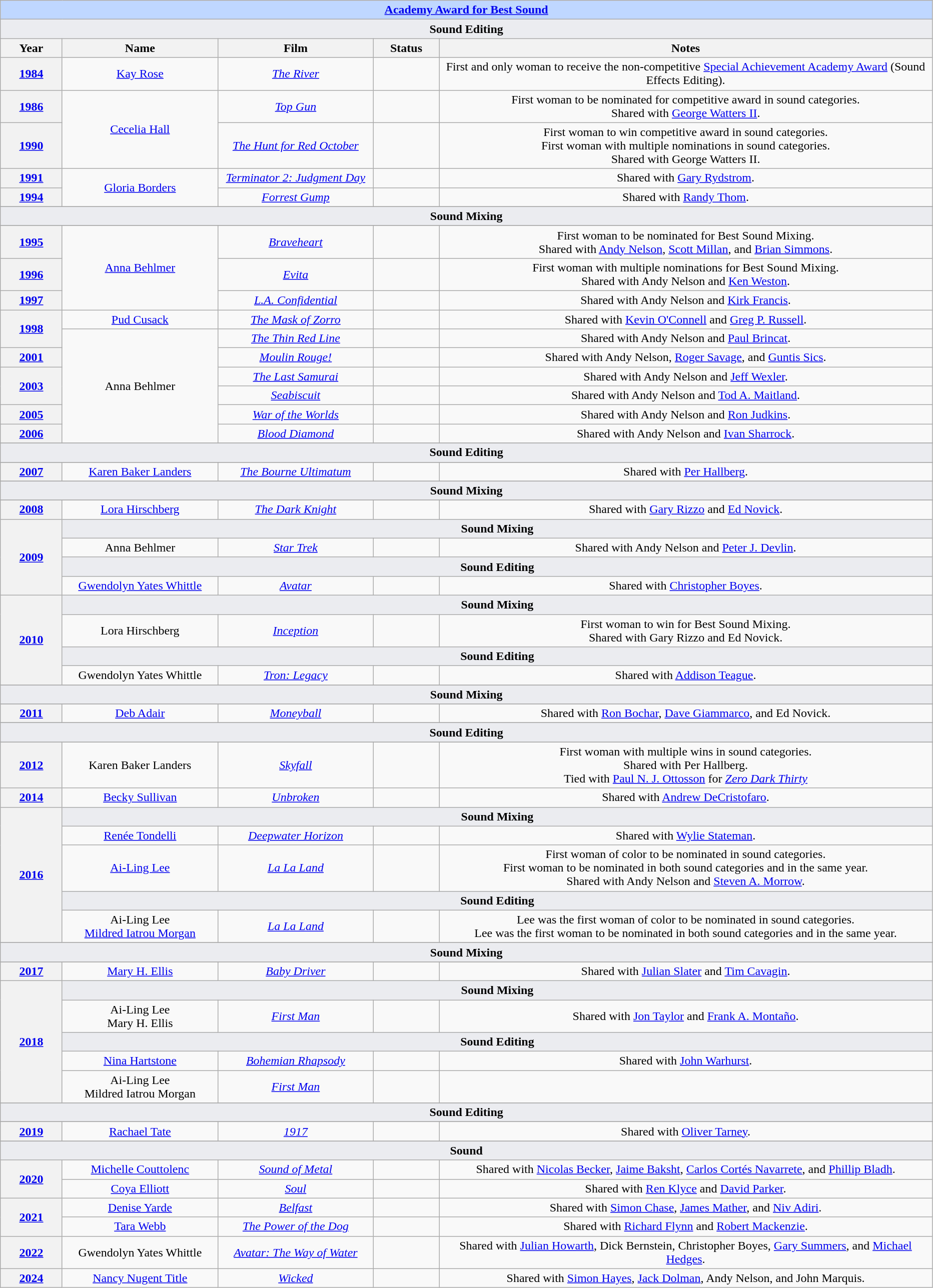<table class="wikitable" style="text-align: center">
<tr ---- bgcolor="#bfd7ff">
<td colspan=5 align=center><strong><a href='#'>Academy Award for Best Sound</a></strong> </td>
</tr>
<tr ---- bgcolor="#EBECF0">
<td colspan="5" align="center"><strong>Sound Editing</strong></td>
</tr>
<tr ---- bgcolor="#EBECF0">
<th width="075">Year</th>
<th width="200">Name</th>
<th width="200">Film</th>
<th width="080">Status</th>
<th width="650">Notes</th>
</tr>
<tr>
<th><a href='#'>1984</a></th>
<td><a href='#'>Kay Rose</a></td>
<td><em><a href='#'>The River</a></em></td>
<td></td>
<td>First and only woman to receive the non-competitive <a href='#'>Special Achievement Academy Award</a> (Sound Effects Editing).</td>
</tr>
<tr>
<th><a href='#'>1986</a></th>
<td rowspan="2"><a href='#'>Cecelia Hall</a></td>
<td><em><a href='#'>Top Gun</a></em></td>
<td></td>
<td>First woman to be nominated for competitive award in sound categories.<br>Shared with <a href='#'>George Watters II</a>.</td>
</tr>
<tr>
<th><a href='#'>1990</a></th>
<td><em><a href='#'>The Hunt for Red October</a></em></td>
<td></td>
<td>First woman to win competitive award in sound categories.<br>First woman with multiple nominations in sound categories.<br>Shared with George Watters II.</td>
</tr>
<tr>
<th><a href='#'>1991</a></th>
<td rowspan="2"><a href='#'>Gloria Borders</a></td>
<td><em><a href='#'>Terminator 2: Judgment Day</a></em></td>
<td></td>
<td>Shared with <a href='#'>Gary Rydstrom</a>.</td>
</tr>
<tr>
<th><a href='#'>1994</a></th>
<td><em><a href='#'>Forrest Gump</a></em></td>
<td></td>
<td>Shared with <a href='#'>Randy Thom</a>.</td>
</tr>
<tr>
</tr>
<tr ---- bgcolor="#EBECF0">
<td colspan="5" align="center"><strong>Sound Mixing</strong></td>
</tr>
<tr ---- bgcolor="#EBECF0">
</tr>
<tr>
<th><a href='#'>1995</a></th>
<td rowspan="3"><a href='#'>Anna Behlmer</a></td>
<td><em><a href='#'>Braveheart</a></em></td>
<td></td>
<td>First woman to be nominated for Best Sound Mixing.<br>Shared with <a href='#'>Andy Nelson</a>, <a href='#'>Scott Millan</a>, and <a href='#'>Brian Simmons</a>.</td>
</tr>
<tr>
<th><a href='#'>1996</a></th>
<td><em><a href='#'>Evita</a></em></td>
<td></td>
<td>First woman with multiple nominations for Best Sound Mixing.<br>Shared with Andy Nelson and <a href='#'>Ken Weston</a>.</td>
</tr>
<tr>
<th><a href='#'>1997</a></th>
<td><em><a href='#'>L.A. Confidential</a></em></td>
<td></td>
<td>Shared with Andy Nelson and <a href='#'>Kirk Francis</a>.</td>
</tr>
<tr>
<th rowspan="2"><a href='#'>1998</a><br></th>
<td><a href='#'>Pud Cusack</a></td>
<td><em><a href='#'>The Mask of Zorro</a></em></td>
<td></td>
<td>Shared with <a href='#'>Kevin O'Connell</a> and <a href='#'>Greg P. Russell</a>.</td>
</tr>
<tr>
<td rowspan=6>Anna Behlmer</td>
<td><em><a href='#'>The Thin Red Line</a></em></td>
<td></td>
<td>Shared with Andy Nelson and <a href='#'>Paul Brincat</a>.</td>
</tr>
<tr>
<th><a href='#'>2001</a></th>
<td><em><a href='#'>Moulin Rouge!</a></em></td>
<td></td>
<td>Shared with Andy Nelson, <a href='#'>Roger Savage</a>, and <a href='#'>Guntis Sics</a>.</td>
</tr>
<tr>
<th rowspan="2"><a href='#'>2003</a></th>
<td><em><a href='#'>The Last Samurai</a></em></td>
<td></td>
<td>Shared with Andy Nelson and <a href='#'>Jeff Wexler</a>.</td>
</tr>
<tr>
<td><em><a href='#'>Seabiscuit</a></em></td>
<td></td>
<td>Shared with Andy Nelson and <a href='#'>Tod A. Maitland</a>.</td>
</tr>
<tr>
<th><a href='#'>2005</a></th>
<td><em><a href='#'>War of the Worlds</a></em></td>
<td></td>
<td>Shared with Andy Nelson and <a href='#'>Ron Judkins</a>.</td>
</tr>
<tr>
<th><a href='#'>2006</a></th>
<td><em><a href='#'>Blood Diamond</a></em></td>
<td></td>
<td>Shared with Andy Nelson and <a href='#'>Ivan Sharrock</a>.</td>
</tr>
<tr>
</tr>
<tr ---- bgcolor="#EBECF0">
<td colspan="5" align="center"><strong>Sound Editing</strong></td>
</tr>
<tr ---- bgcolor="#EBECF0">
</tr>
<tr>
<th><a href='#'>2007</a></th>
<td><a href='#'>Karen Baker Landers</a></td>
<td><em><a href='#'>The Bourne Ultimatum</a></em></td>
<td></td>
<td>Shared with <a href='#'>Per Hallberg</a>.</td>
</tr>
<tr>
</tr>
<tr ---- bgcolor="#EBECF0">
<td colspan="5" align="center"><strong>Sound Mixing</strong></td>
</tr>
<tr ---- bgcolor="#EBECF0">
</tr>
<tr>
<th><a href='#'>2008</a></th>
<td><a href='#'>Lora Hirschberg</a></td>
<td><em><a href='#'>The Dark Knight</a></em></td>
<td></td>
<td>Shared with <a href='#'>Gary Rizzo</a> and <a href='#'>Ed Novick</a>.</td>
</tr>
<tr>
<th rowspan="4"><a href='#'>2009</a></th>
<td colspan="4" style="text-align:center; background:#EBECF0"><strong>Sound Mixing</strong></td>
</tr>
<tr>
<td>Anna Behlmer</td>
<td><em><a href='#'>Star Trek</a></em></td>
<td></td>
<td>Shared with Andy Nelson and <a href='#'>Peter J. Devlin</a>.</td>
</tr>
<tr>
<td colspan=4 style="text-align:center; background:#EBECF0"><strong>Sound Editing</strong></td>
</tr>
<tr>
<td><a href='#'>Gwendolyn Yates Whittle</a></td>
<td><em><a href='#'>Avatar</a></em></td>
<td></td>
<td>Shared with <a href='#'>Christopher Boyes</a>.</td>
</tr>
<tr>
<th rowspan="4"><a href='#'>2010</a></th>
<td colspan="4" style="text-align:center; background:#EBECF0"><strong>Sound Mixing</strong></td>
</tr>
<tr>
<td>Lora Hirschberg</td>
<td><em><a href='#'>Inception</a></em></td>
<td></td>
<td>First woman to win for Best Sound Mixing.<br>Shared with Gary Rizzo and Ed Novick.</td>
</tr>
<tr>
<td colspan=4 style="text-align:center; background:#EBECF0"><strong>Sound Editing</strong></td>
</tr>
<tr>
<td>Gwendolyn Yates Whittle</td>
<td><em><a href='#'>Tron: Legacy</a></em></td>
<td></td>
<td>Shared with <a href='#'>Addison Teague</a>.</td>
</tr>
<tr>
</tr>
<tr ---- bgcolor="#EBECF0">
<td colspan="5" align="center"><strong>Sound Mixing</strong></td>
</tr>
<tr ---- bgcolor="#EBECF0">
</tr>
<tr>
<th><a href='#'>2011</a></th>
<td><a href='#'>Deb Adair</a></td>
<td><em><a href='#'>Moneyball</a></em></td>
<td></td>
<td>Shared with <a href='#'>Ron Bochar</a>, <a href='#'>Dave Giammarco</a>, and Ed Novick.</td>
</tr>
<tr>
</tr>
<tr ---- bgcolor="#EBECF0">
<td colspan="5" align="center"><strong>Sound Editing</strong></td>
</tr>
<tr ---- bgcolor="#EBECF0">
</tr>
<tr>
<th><a href='#'>2012</a><br></th>
<td>Karen Baker Landers</td>
<td><em><a href='#'>Skyfall</a></em></td>
<td></td>
<td>First woman with multiple wins in sound categories.<br>Shared with Per Hallberg.<br>Tied with <a href='#'>Paul N. J. Ottosson</a> for <em><a href='#'>Zero Dark Thirty</a></em></td>
</tr>
<tr>
<th><a href='#'>2014</a></th>
<td><a href='#'>Becky Sullivan</a></td>
<td><em><a href='#'>Unbroken</a></em></td>
<td></td>
<td>Shared with <a href='#'>Andrew DeCristofaro</a>.</td>
</tr>
<tr>
<th rowspan="5"><a href='#'>2016</a></th>
<td colspan="4" style="text-align:center; background:#EBECF0"><strong>Sound Mixing</strong></td>
</tr>
<tr>
<td><a href='#'>Renée Tondelli</a></td>
<td><em><a href='#'>Deepwater Horizon</a></em></td>
<td></td>
<td>Shared with <a href='#'>Wylie Stateman</a>.</td>
</tr>
<tr>
<td><a href='#'>Ai-Ling Lee</a></td>
<td><em><a href='#'>La La Land</a></em></td>
<td></td>
<td>First woman of color to be nominated in sound categories.<br>First woman to be nominated in both sound categories and in the same year.<br>Shared with Andy Nelson and <a href='#'>Steven A. Morrow</a>.</td>
</tr>
<tr>
<td colspan=4 style="text-align:center; background:#EBECF0"><strong>Sound Editing</strong></td>
</tr>
<tr>
<td>Ai-Ling Lee<br><a href='#'>Mildred Iatrou Morgan</a></td>
<td><em><a href='#'>La La Land</a></em></td>
<td></td>
<td>Lee was the first woman of color to be nominated in sound categories.<br>Lee was the first woman to be nominated in both sound categories and in the same year.</td>
</tr>
<tr>
</tr>
<tr ---- bgcolor="#EBECF0">
<td colspan="5" align="center"><strong>Sound Mixing</strong></td>
</tr>
<tr ---- bgcolor="#EBECF0">
</tr>
<tr>
<th><a href='#'>2017</a></th>
<td><a href='#'>Mary H. Ellis</a></td>
<td><em><a href='#'>Baby Driver</a></em></td>
<td></td>
<td>Shared with <a href='#'>Julian Slater</a> and <a href='#'>Tim Cavagin</a>.</td>
</tr>
<tr>
<th rowspan="5"><a href='#'>2018</a></th>
<td colspan="4" style="text-align:center; background:#EBECF0"><strong>Sound Mixing</strong></td>
</tr>
<tr>
<td>Ai-Ling Lee<br>Mary H. Ellis</td>
<td><em><a href='#'>First Man</a></em></td>
<td></td>
<td>Shared with <a href='#'>Jon Taylor</a> and <a href='#'>Frank A. Montaño</a>.</td>
</tr>
<tr>
<td colspan=4 style="text-align:center; background:#EBECF0"><strong>Sound Editing</strong></td>
</tr>
<tr>
<td><a href='#'>Nina Hartstone</a></td>
<td><em><a href='#'>Bohemian Rhapsody</a></em></td>
<td></td>
<td>Shared with <a href='#'>John Warhurst</a>.</td>
</tr>
<tr>
<td>Ai-Ling Lee<br>Mildred Iatrou Morgan</td>
<td><em><a href='#'>First Man</a></em></td>
<td></td>
<td></td>
</tr>
<tr>
</tr>
<tr ---- bgcolor="#EBECF0">
<td colspan="5" align="center"><strong>Sound Editing</strong></td>
</tr>
<tr ---- bgcolor="#EBECF0">
</tr>
<tr>
<th><a href='#'>2019</a></th>
<td><a href='#'>Rachael Tate</a></td>
<td><em><a href='#'>1917</a></em></td>
<td></td>
<td>Shared with <a href='#'>Oliver Tarney</a>.</td>
</tr>
<tr>
</tr>
<tr ---- bgcolor="#EBECF0">
<td colspan="5" align="center"><strong>Sound</strong></td>
</tr>
<tr>
<th rowspan="2"><a href='#'>2020</a></th>
<td><a href='#'>Michelle Couttolenc</a></td>
<td><em><a href='#'>Sound of Metal</a></em></td>
<td></td>
<td>Shared with <a href='#'>Nicolas Becker</a>, <a href='#'>Jaime Baksht</a>, <a href='#'>Carlos Cortés Navarrete</a>, and <a href='#'>Phillip Bladh</a>.</td>
</tr>
<tr>
<td><a href='#'>Coya Elliott</a></td>
<td><em><a href='#'>Soul</a></em></td>
<td></td>
<td>Shared with <a href='#'>Ren Klyce</a> and <a href='#'>David Parker</a>.</td>
</tr>
<tr>
<th rowspan="2"><a href='#'>2021</a></th>
<td><a href='#'>Denise Yarde</a></td>
<td><em><a href='#'>Belfast</a></em></td>
<td></td>
<td>Shared with <a href='#'>Simon Chase</a>, <a href='#'>James Mather</a>, and <a href='#'>Niv Adiri</a>.</td>
</tr>
<tr>
<td><a href='#'>Tara Webb</a></td>
<td><em><a href='#'>The Power of the Dog</a></em></td>
<td></td>
<td>Shared with <a href='#'>Richard Flynn</a> and <a href='#'>Robert Mackenzie</a>.</td>
</tr>
<tr>
<th><a href='#'>2022</a></th>
<td>Gwendolyn Yates Whittle</td>
<td><em><a href='#'>Avatar: The Way of Water</a></em></td>
<td></td>
<td>Shared with <a href='#'>Julian Howarth</a>, Dick Bernstein, Christopher Boyes, <a href='#'>Gary Summers</a>, and <a href='#'>Michael Hedges</a>.</td>
</tr>
<tr>
<th><a href='#'>2024</a></th>
<td><a href='#'>Nancy Nugent Title</a></td>
<td><em><a href='#'>Wicked</a></em></td>
<td></td>
<td>Shared with <a href='#'>Simon Hayes</a>, <a href='#'>Jack Dolman</a>, Andy Nelson, and John Marquis.</td>
</tr>
</table>
